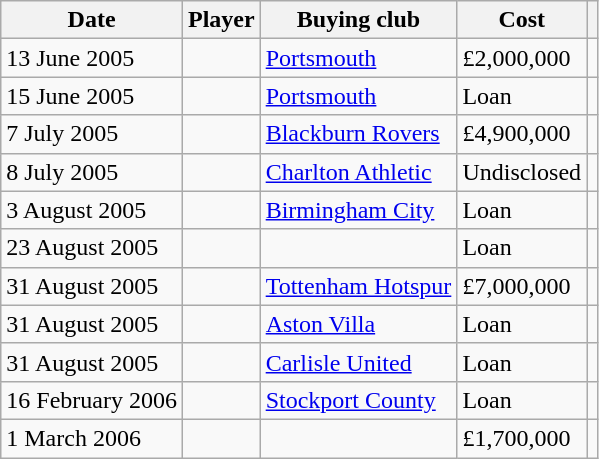<table class="wikitable">
<tr>
<th scope=col>Date</th>
<th scope=col>Player</th>
<th scope=col>Buying club</th>
<th scope=col>Cost</th>
<th scope=col></th>
</tr>
<tr>
<td>13 June 2005</td>
<td></td>
<td><a href='#'>Portsmouth</a></td>
<td>£2,000,000</td>
<td></td>
</tr>
<tr>
<td>15 June 2005</td>
<td></td>
<td><a href='#'>Portsmouth</a></td>
<td>Loan</td>
<td></td>
</tr>
<tr>
<td>7 July 2005</td>
<td></td>
<td><a href='#'>Blackburn Rovers</a></td>
<td>£4,900,000</td>
<td></td>
</tr>
<tr>
<td>8 July 2005</td>
<td></td>
<td><a href='#'>Charlton Athletic</a></td>
<td>Undisclosed</td>
<td></td>
</tr>
<tr>
<td>3 August 2005</td>
<td></td>
<td><a href='#'>Birmingham City</a></td>
<td>Loan</td>
<td></td>
</tr>
<tr>
<td>23 August 2005</td>
<td></td>
<td></td>
<td>Loan</td>
<td></td>
</tr>
<tr>
<td>31 August 2005</td>
<td></td>
<td><a href='#'>Tottenham Hotspur</a></td>
<td>£7,000,000</td>
<td></td>
</tr>
<tr>
<td>31 August 2005</td>
<td></td>
<td><a href='#'>Aston Villa</a></td>
<td>Loan</td>
<td></td>
</tr>
<tr>
<td>31 August 2005</td>
<td></td>
<td><a href='#'>Carlisle United</a></td>
<td>Loan</td>
<td></td>
</tr>
<tr>
<td>16 February 2006</td>
<td></td>
<td><a href='#'>Stockport County</a></td>
<td>Loan</td>
<td></td>
</tr>
<tr>
<td>1 March 2006</td>
<td></td>
<td></td>
<td>£1,700,000</td>
<td></td>
</tr>
</table>
